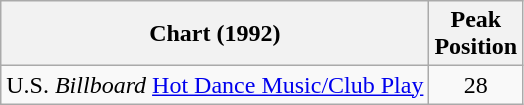<table class="wikitable">
<tr>
<th>Chart (1992)</th>
<th>Peak<br>Position</th>
</tr>
<tr>
<td>U.S. <em>Billboard</em> <a href='#'>Hot Dance Music/Club Play</a></td>
<td align="center">28</td>
</tr>
</table>
